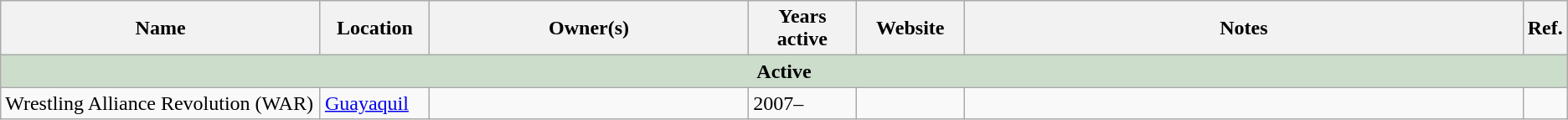<table class="wikitable sortable" style="text-align: left;">
<tr>
<th width="21%">Name</th>
<th width="7%">Location</th>
<th width="21%">Owner(s)</th>
<th width="7%">Years active</th>
<th width="7%">Website</th>
<th width="55%">Notes</th>
<th>Ref.</th>
</tr>
<tr>
<td colspan=7 style="background: #ccddcc;" align=center><strong>Active</strong></td>
</tr>
<tr>
<td>Wrestling Alliance Revolution (WAR)</td>
<td><a href='#'>Guayaquil</a></td>
<td></td>
<td>2007–</td>
<td></td>
<td></td>
<td></td>
</tr>
</table>
